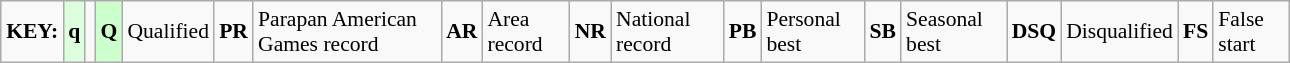<table class="wikitable" style="margin:0.5em auto; font-size:90%;position:relative;" width=68%>
<tr>
<td><strong>KEY:</strong></td>
<td bgcolor=ddffdd align=center><strong>q</strong></td>
<td></td>
<td bgcolor=ccffcc align=center><strong>Q</strong></td>
<td>Qualified</td>
<td align=center><strong>PR</strong></td>
<td>Parapan American Games record</td>
<td align=center><strong>AR</strong></td>
<td>Area record</td>
<td align=center><strong>NR</strong></td>
<td>National record</td>
<td align=center><strong>PB</strong></td>
<td>Personal best</td>
<td align=center><strong>SB</strong></td>
<td>Seasonal best</td>
<td align=center><strong>DSQ</strong></td>
<td>Disqualified</td>
<td align=center><strong>FS</strong></td>
<td>False start</td>
</tr>
</table>
